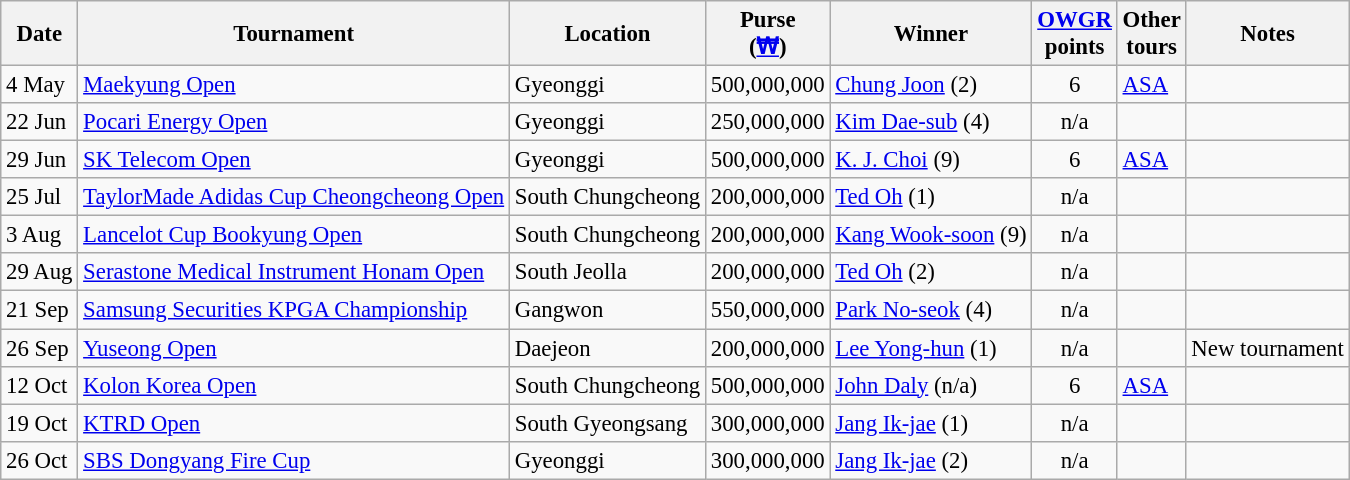<table class="wikitable" style="font-size:95%;">
<tr>
<th>Date</th>
<th>Tournament</th>
<th>Location</th>
<th>Purse<br>(<a href='#'>₩</a>)</th>
<th>Winner</th>
<th><a href='#'>OWGR</a><br>points</th>
<th>Other<br>tours</th>
<th>Notes</th>
</tr>
<tr>
<td>4 May</td>
<td><a href='#'>Maekyung Open</a></td>
<td>Gyeonggi</td>
<td align=right>500,000,000</td>
<td> <a href='#'>Chung Joon</a> (2)</td>
<td align=center>6</td>
<td><a href='#'>ASA</a></td>
<td></td>
</tr>
<tr>
<td>22 Jun</td>
<td><a href='#'>Pocari Energy Open</a></td>
<td>Gyeonggi</td>
<td align=right>250,000,000</td>
<td> <a href='#'>Kim Dae-sub</a> (4)</td>
<td align=center>n/a</td>
<td></td>
<td></td>
</tr>
<tr>
<td>29 Jun</td>
<td><a href='#'>SK Telecom Open</a></td>
<td>Gyeonggi</td>
<td align=right>500,000,000</td>
<td> <a href='#'>K. J. Choi</a> (9)</td>
<td align=center>6</td>
<td><a href='#'>ASA</a></td>
<td></td>
</tr>
<tr>
<td>25 Jul</td>
<td><a href='#'>TaylorMade Adidas Cup Cheongcheong Open</a></td>
<td>South Chungcheong</td>
<td align=right>200,000,000</td>
<td> <a href='#'>Ted Oh</a> (1)</td>
<td align=center>n/a</td>
<td></td>
<td></td>
</tr>
<tr>
<td>3 Aug</td>
<td><a href='#'>Lancelot Cup Bookyung Open</a></td>
<td>South Chungcheong</td>
<td align=right>200,000,000</td>
<td> <a href='#'>Kang Wook-soon</a> (9)</td>
<td align=center>n/a</td>
<td></td>
<td></td>
</tr>
<tr>
<td>29 Aug</td>
<td><a href='#'>Serastone Medical Instrument Honam Open</a></td>
<td>South Jeolla</td>
<td align=right>200,000,000</td>
<td> <a href='#'>Ted Oh</a> (2)</td>
<td align=center>n/a</td>
<td></td>
<td></td>
</tr>
<tr>
<td>21 Sep</td>
<td><a href='#'>Samsung Securities KPGA Championship</a></td>
<td>Gangwon</td>
<td align=right>550,000,000</td>
<td> <a href='#'>Park No-seok</a> (4)</td>
<td align=center>n/a</td>
<td></td>
<td></td>
</tr>
<tr>
<td>26 Sep</td>
<td><a href='#'>Yuseong Open</a></td>
<td>Daejeon</td>
<td align=right>200,000,000</td>
<td> <a href='#'>Lee Yong-hun</a> (1)</td>
<td align=center>n/a</td>
<td></td>
<td>New tournament</td>
</tr>
<tr>
<td>12 Oct</td>
<td><a href='#'>Kolon Korea Open</a></td>
<td>South Chungcheong</td>
<td align=right>500,000,000</td>
<td> <a href='#'>John Daly</a> (n/a)</td>
<td align=center>6</td>
<td><a href='#'>ASA</a></td>
<td></td>
</tr>
<tr>
<td>19 Oct</td>
<td><a href='#'>KTRD Open</a></td>
<td>South Gyeongsang</td>
<td align=right>300,000,000</td>
<td> <a href='#'>Jang Ik-jae</a> (1)</td>
<td align=center>n/a</td>
<td></td>
<td></td>
</tr>
<tr>
<td>26 Oct</td>
<td><a href='#'>SBS Dongyang Fire Cup</a></td>
<td>Gyeonggi</td>
<td align=right>300,000,000</td>
<td> <a href='#'>Jang Ik-jae</a> (2)</td>
<td align=center>n/a</td>
<td></td>
<td></td>
</tr>
</table>
